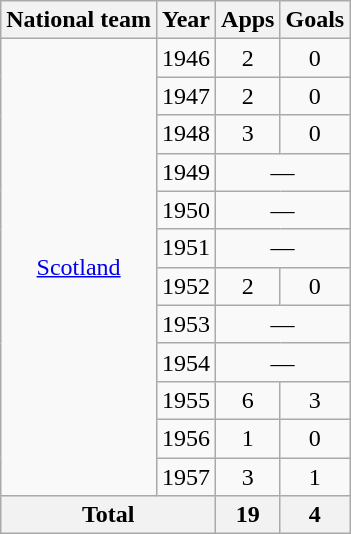<table class="wikitable" style="font-size:100%; text-align: center">
<tr>
<th>National team</th>
<th>Year</th>
<th>Apps</th>
<th>Goals</th>
</tr>
<tr>
<td rowspan="12"><a href='#'>Scotland</a></td>
<td>1946</td>
<td>2</td>
<td>0</td>
</tr>
<tr>
<td>1947</td>
<td>2</td>
<td>0</td>
</tr>
<tr>
<td>1948</td>
<td>3</td>
<td>0</td>
</tr>
<tr>
<td>1949</td>
<td colspan=2>—</td>
</tr>
<tr>
<td>1950</td>
<td colspan=2>—</td>
</tr>
<tr>
<td>1951</td>
<td colspan=2>—</td>
</tr>
<tr>
<td>1952</td>
<td>2</td>
<td>0</td>
</tr>
<tr>
<td>1953</td>
<td colspan=2>—</td>
</tr>
<tr>
<td>1954</td>
<td colspan=2>—</td>
</tr>
<tr>
<td>1955</td>
<td>6</td>
<td>3</td>
</tr>
<tr>
<td>1956</td>
<td>1</td>
<td>0</td>
</tr>
<tr>
<td>1957</td>
<td>3</td>
<td>1</td>
</tr>
<tr>
<th colspan=2>Total</th>
<th>19</th>
<th>4</th>
</tr>
</table>
